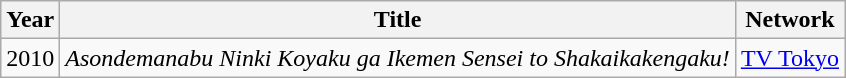<table class="wikitable">
<tr>
<th>Year</th>
<th>Title</th>
<th>Network</th>
</tr>
<tr>
<td>2010</td>
<td><em>Asondemanabu Ninki Koyaku ga Ikemen Sensei to Shakaikakengaku!</em></td>
<td><a href='#'>TV Tokyo</a></td>
</tr>
</table>
